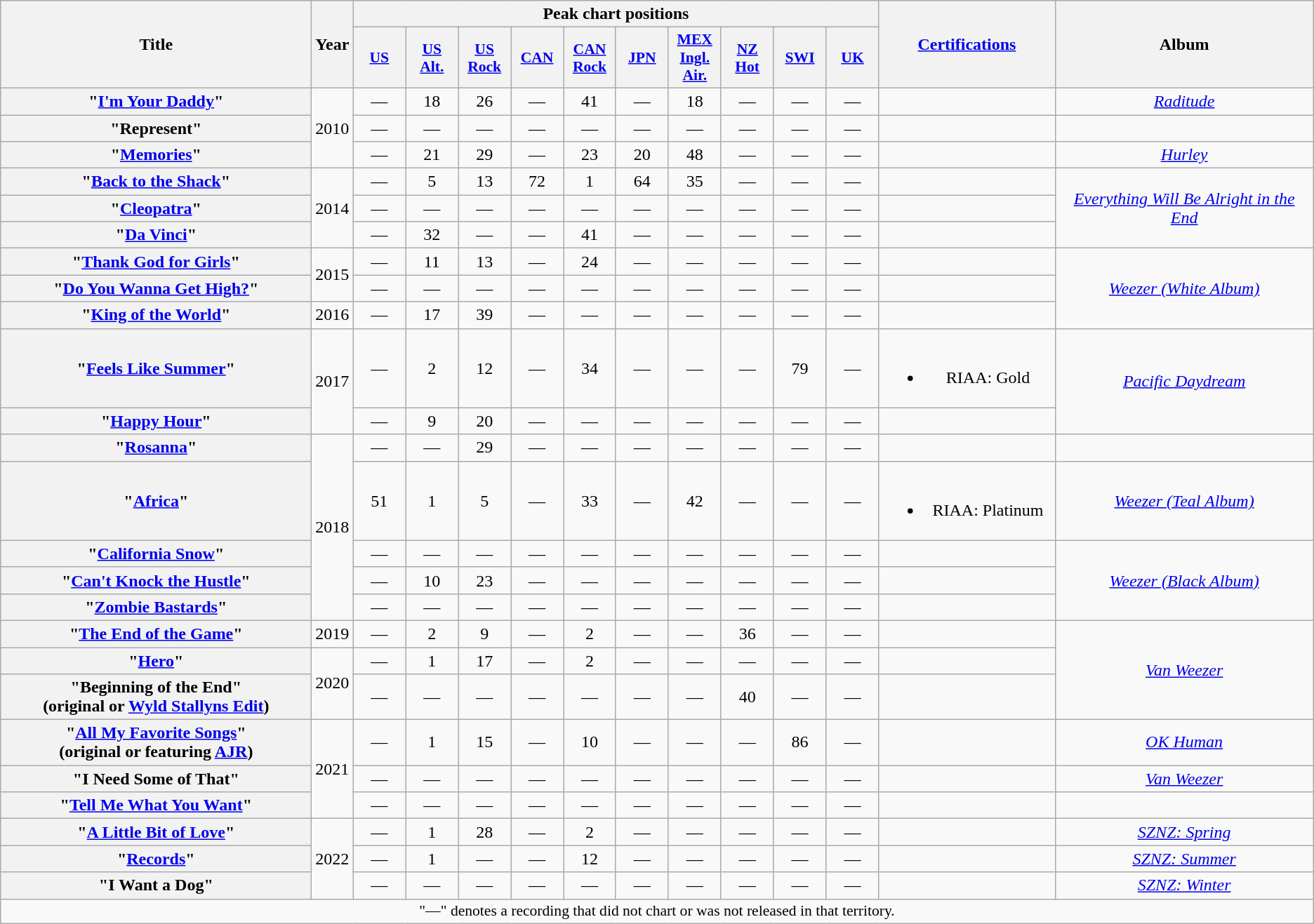<table class="wikitable plainrowheaders" style="text-align:center;">
<tr>
<th scope="col" rowspan="2" style="width:18em;">Title</th>
<th scope="col" rowspan="2" style="width:2em;">Year</th>
<th scope="col" colspan="10">Peak chart positions</th>
<th scope="col" rowspan="2" style="width:10em;"><a href='#'>Certifications</a></th>
<th scope="col" rowspan="2">Album</th>
</tr>
<tr>
<th scope="col" style="width:3em;font-size:90%;"><a href='#'>US</a><br></th>
<th scope="col" style="width:3em;font-size:90%;"><a href='#'>US<br>Alt.</a><br></th>
<th scope="col" style="width:3em;font-size:90%;"><a href='#'>US<br>Rock</a><br></th>
<th scope="col" style="width:3em;font-size:90%;"><a href='#'>CAN</a><br></th>
<th scope="col" style="width:3em;font-size:90%;"><a href='#'>CAN<br>Rock</a><br></th>
<th scope="col" style="width:3em;font-size:90%;"><a href='#'>JPN</a><br></th>
<th scope="col" style="width:3em;font-size:90%;"><a href='#'>MEX<br>Ingl.<br>Air.</a><br></th>
<th scope="col" style="width:3em;font-size:90%;"><a href='#'>NZ<br>Hot</a><br></th>
<th scope="col" style="width:3em;font-size:90%;"><a href='#'>SWI</a><br></th>
<th scope="col" style="width:3em;font-size:90%;"><a href='#'>UK</a><br></th>
</tr>
<tr>
<th scope="row">"<a href='#'>I'm Your Daddy</a>"</th>
<td rowspan="3">2010</td>
<td>—</td>
<td>18</td>
<td>26</td>
<td>—</td>
<td>41</td>
<td>—</td>
<td>18</td>
<td>—</td>
<td>—</td>
<td>—</td>
<td></td>
<td><em><a href='#'>Raditude</a></em></td>
</tr>
<tr>
<th scope="row">"Represent"</th>
<td>—</td>
<td>—</td>
<td>—</td>
<td>—</td>
<td>—</td>
<td>—</td>
<td>—</td>
<td>—</td>
<td>—</td>
<td>—</td>
<td></td>
<td></td>
</tr>
<tr>
<th scope="row">"<a href='#'>Memories</a>"</th>
<td>—</td>
<td>21</td>
<td>29</td>
<td>—</td>
<td>23</td>
<td>20</td>
<td>48</td>
<td>—</td>
<td>—</td>
<td>—</td>
<td></td>
<td><em><a href='#'>Hurley</a></em></td>
</tr>
<tr>
<th scope="row">"<a href='#'>Back to the Shack</a>"</th>
<td rowspan="3">2014</td>
<td>—</td>
<td>5</td>
<td>13</td>
<td>72</td>
<td>1</td>
<td>64</td>
<td>35</td>
<td>—</td>
<td>—</td>
<td>—</td>
<td></td>
<td rowspan="3"><em><a href='#'>Everything Will Be Alright in the End</a></em></td>
</tr>
<tr>
<th scope="row">"<a href='#'>Cleopatra</a>"</th>
<td>—</td>
<td>—</td>
<td>—</td>
<td>—</td>
<td>—</td>
<td>—</td>
<td>—</td>
<td>—</td>
<td>—</td>
<td>—</td>
<td></td>
</tr>
<tr>
<th scope="row">"<a href='#'>Da Vinci</a>"</th>
<td>—</td>
<td>32</td>
<td>—</td>
<td>—</td>
<td>41</td>
<td>—</td>
<td>—</td>
<td>—</td>
<td>—</td>
<td>—</td>
<td></td>
</tr>
<tr>
<th scope="row">"<a href='#'>Thank God for Girls</a>"</th>
<td rowspan="2">2015</td>
<td>—</td>
<td>11</td>
<td>13</td>
<td>—</td>
<td>24</td>
<td>—</td>
<td>—</td>
<td>—</td>
<td>—</td>
<td>—</td>
<td></td>
<td rowspan="3"><em><a href='#'>Weezer (White Album)</a></em></td>
</tr>
<tr>
<th scope="row">"<a href='#'>Do You Wanna Get High?</a>"</th>
<td>—</td>
<td>—</td>
<td>—</td>
<td>—</td>
<td>—</td>
<td>—</td>
<td>—</td>
<td>—</td>
<td>—</td>
<td>—</td>
<td></td>
</tr>
<tr>
<th scope="row">"<a href='#'>King of the World</a>"</th>
<td>2016</td>
<td>—</td>
<td>17</td>
<td>39</td>
<td>—</td>
<td>—</td>
<td>—</td>
<td>—</td>
<td>—</td>
<td>—</td>
<td>—</td>
<td></td>
</tr>
<tr>
<th scope="row">"<a href='#'>Feels Like Summer</a>"</th>
<td rowspan="2">2017</td>
<td>—</td>
<td>2</td>
<td>12</td>
<td>—</td>
<td>34</td>
<td>—</td>
<td>—</td>
<td>—</td>
<td>79</td>
<td>—</td>
<td><br><ul><li>RIAA: Gold</li></ul></td>
<td rowspan="2"><em><a href='#'>Pacific Daydream</a></em></td>
</tr>
<tr>
<th scope="row">"<a href='#'>Happy Hour</a>"</th>
<td>—</td>
<td>9</td>
<td>20</td>
<td>—</td>
<td>—</td>
<td>—</td>
<td>—</td>
<td>—</td>
<td>—</td>
<td>—</td>
<td></td>
</tr>
<tr>
<th scope="row">"<a href='#'>Rosanna</a>"</th>
<td rowspan="5">2018</td>
<td>—</td>
<td>—</td>
<td>29</td>
<td>—</td>
<td>—</td>
<td>—</td>
<td>—</td>
<td>—</td>
<td>—</td>
<td>—</td>
<td></td>
<td></td>
</tr>
<tr>
<th scope="row">"<a href='#'>Africa</a>"</th>
<td>51</td>
<td>1</td>
<td>5</td>
<td>—</td>
<td>33</td>
<td>—</td>
<td>42</td>
<td>—</td>
<td>—</td>
<td>—</td>
<td><br><ul><li>RIAA: Platinum</li></ul></td>
<td><em><a href='#'>Weezer (Teal Album)</a></em></td>
</tr>
<tr>
<th scope="row">"<a href='#'>California Snow</a>"</th>
<td>—</td>
<td>—</td>
<td>—</td>
<td>—</td>
<td>—</td>
<td>—</td>
<td>—</td>
<td>—</td>
<td>—</td>
<td>—</td>
<td></td>
<td rowspan="3"><em><a href='#'>Weezer (Black Album)</a></em></td>
</tr>
<tr>
<th scope="row">"<a href='#'>Can't Knock the Hustle</a>"</th>
<td>—</td>
<td>10</td>
<td>23</td>
<td>—</td>
<td>—</td>
<td>—</td>
<td>—</td>
<td>—</td>
<td>—</td>
<td>—</td>
<td></td>
</tr>
<tr>
<th scope="row">"<a href='#'>Zombie Bastards</a>"</th>
<td>—</td>
<td>—</td>
<td>—</td>
<td>—</td>
<td>—</td>
<td>—</td>
<td>—</td>
<td>—</td>
<td>—</td>
<td>—</td>
</tr>
<tr>
<th scope="row">"<a href='#'>The End of the Game</a>"</th>
<td>2019</td>
<td>—</td>
<td>2</td>
<td>9</td>
<td>—</td>
<td>2</td>
<td>—</td>
<td>—</td>
<td>36</td>
<td>—</td>
<td>—</td>
<td></td>
<td rowspan="3"><em><a href='#'>Van Weezer</a></em></td>
</tr>
<tr>
<th scope="row">"<a href='#'>Hero</a>"</th>
<td rowspan="2">2020</td>
<td>—</td>
<td>1</td>
<td>17</td>
<td>—</td>
<td>2</td>
<td>—</td>
<td>—</td>
<td>—</td>
<td>—</td>
<td>—</td>
<td></td>
</tr>
<tr>
<th scope="row">"Beginning of the End"<br><span>(original or <a href='#'>Wyld Stallyns Edit</a>)</span></th>
<td>—</td>
<td>—</td>
<td>—</td>
<td>—</td>
<td>—</td>
<td>—</td>
<td>—</td>
<td>40</td>
<td>—</td>
<td>—</td>
<td></td>
</tr>
<tr>
<th scope="row">"<a href='#'>All My Favorite Songs</a>"<br><span>(original or featuring <a href='#'>AJR</a>)</span></th>
<td rowspan="3">2021</td>
<td>—</td>
<td>1</td>
<td>15</td>
<td>—</td>
<td>10</td>
<td>—</td>
<td>—</td>
<td>—</td>
<td>86</td>
<td>—</td>
<td></td>
<td><em><a href='#'>OK Human</a></em></td>
</tr>
<tr>
<th scope="row">"I Need Some of That"</th>
<td>—</td>
<td>—</td>
<td>—</td>
<td>—</td>
<td>—</td>
<td>—</td>
<td>—</td>
<td>—</td>
<td>—</td>
<td>—</td>
<td></td>
<td><em><a href='#'>Van Weezer</a></em></td>
</tr>
<tr>
<th scope="row">"<a href='#'>Tell Me What You Want</a>"</th>
<td>—</td>
<td>—</td>
<td>—</td>
<td>—</td>
<td>—</td>
<td>—</td>
<td>—</td>
<td>—</td>
<td>—</td>
<td>—</td>
<td></td>
<td></td>
</tr>
<tr>
<th scope="row">"<a href='#'>A Little Bit of Love</a>"</th>
<td rowspan="3">2022</td>
<td>—</td>
<td>1</td>
<td>28</td>
<td>—</td>
<td>2</td>
<td>—</td>
<td>—</td>
<td>—</td>
<td>—</td>
<td>—</td>
<td></td>
<td><em><a href='#'>SZNZ: Spring</a></em></td>
</tr>
<tr>
<th scope="row">"<a href='#'>Records</a>"<br> </th>
<td>—</td>
<td>1</td>
<td>—</td>
<td>—</td>
<td>12</td>
<td>—</td>
<td>—</td>
<td>—</td>
<td>—</td>
<td>—</td>
<td></td>
<td><em><a href='#'>SZNZ: Summer</a></em></td>
</tr>
<tr>
<th scope="row">"I Want a Dog"</th>
<td>—</td>
<td>—</td>
<td>—</td>
<td>—</td>
<td>—</td>
<td>—</td>
<td>—</td>
<td>—</td>
<td>—</td>
<td>—</td>
<td></td>
<td><em><a href='#'>SZNZ: Winter</a></em></td>
</tr>
<tr>
<td colspan="15" style="font-size:90%">"—" denotes a recording that did not chart or was not released in that territory.</td>
</tr>
</table>
